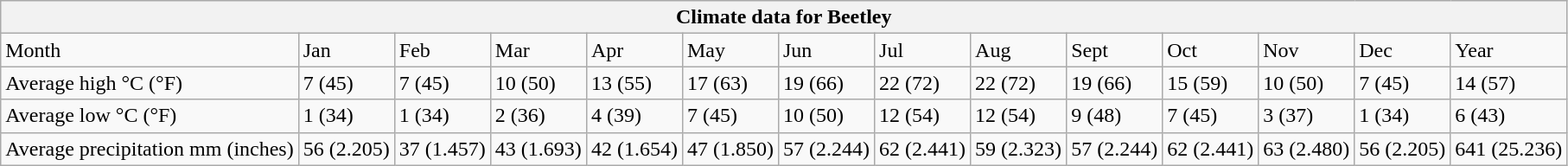<table class="wikitable">
<tr>
<th colspan="14">Climate data for Beetley</th>
</tr>
<tr>
<td>Month</td>
<td>Jan</td>
<td>Feb</td>
<td>Mar</td>
<td>Apr</td>
<td>May</td>
<td>Jun</td>
<td>Jul</td>
<td>Aug</td>
<td>Sept</td>
<td>Oct</td>
<td>Nov</td>
<td>Dec</td>
<td>Year</td>
</tr>
<tr>
<td>Average high °C (°F)</td>
<td>7 (45)</td>
<td>7 (45)</td>
<td>10 (50)</td>
<td>13 (55)</td>
<td>17 (63)</td>
<td>19 (66)</td>
<td>22 (72)</td>
<td>22 (72)</td>
<td>19 (66)</td>
<td>15 (59)</td>
<td>10 (50)</td>
<td>7 (45)</td>
<td>14 (57)</td>
</tr>
<tr>
<td>Average low °C (°F)</td>
<td>1 (34)</td>
<td>1 (34)</td>
<td>2 (36)</td>
<td>4 (39)</td>
<td>7 (45)</td>
<td>10 (50)</td>
<td>12 (54)</td>
<td>12 (54)</td>
<td>9 (48)</td>
<td>7 (45)</td>
<td>3 (37)</td>
<td>1 (34)</td>
<td>6 (43)</td>
</tr>
<tr>
<td>Average precipitation mm (inches)</td>
<td>56 (2.205)</td>
<td>37 (1.457)</td>
<td>43 (1.693)</td>
<td>42 (1.654)</td>
<td>47 (1.850)</td>
<td>57 (2.244)</td>
<td>62 (2.441)</td>
<td>59 (2.323)</td>
<td>57 (2.244)</td>
<td>62 (2.441)</td>
<td>63 (2.480)</td>
<td>56 (2.205)</td>
<td>641 (25.236)</td>
</tr>
</table>
